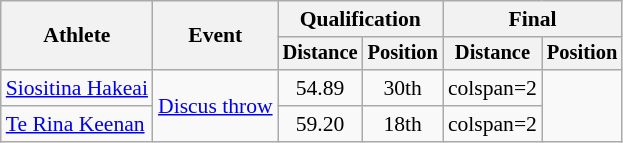<table class=wikitable style="font-size:90%">
<tr>
<th rowspan="2">Athlete</th>
<th rowspan="2">Event</th>
<th colspan="2">Qualification</th>
<th colspan="2">Final</th>
</tr>
<tr style="font-size:95%">
<th>Distance</th>
<th>Position</th>
<th>Distance</th>
<th>Position</th>
</tr>
<tr style=text-align:center>
<td style=text-align:left><a href='#'>Siositina Hakeai</a></td>
<td style=text-align:left rowspan=2><a href='#'>Discus throw</a></td>
<td>54.89</td>
<td>30th</td>
<td>colspan=2 </td>
</tr>
<tr style=text-align:center>
<td style=text-align:left><a href='#'>Te Rina Keenan</a></td>
<td>59.20</td>
<td>18th</td>
<td>colspan=2 </td>
</tr>
</table>
